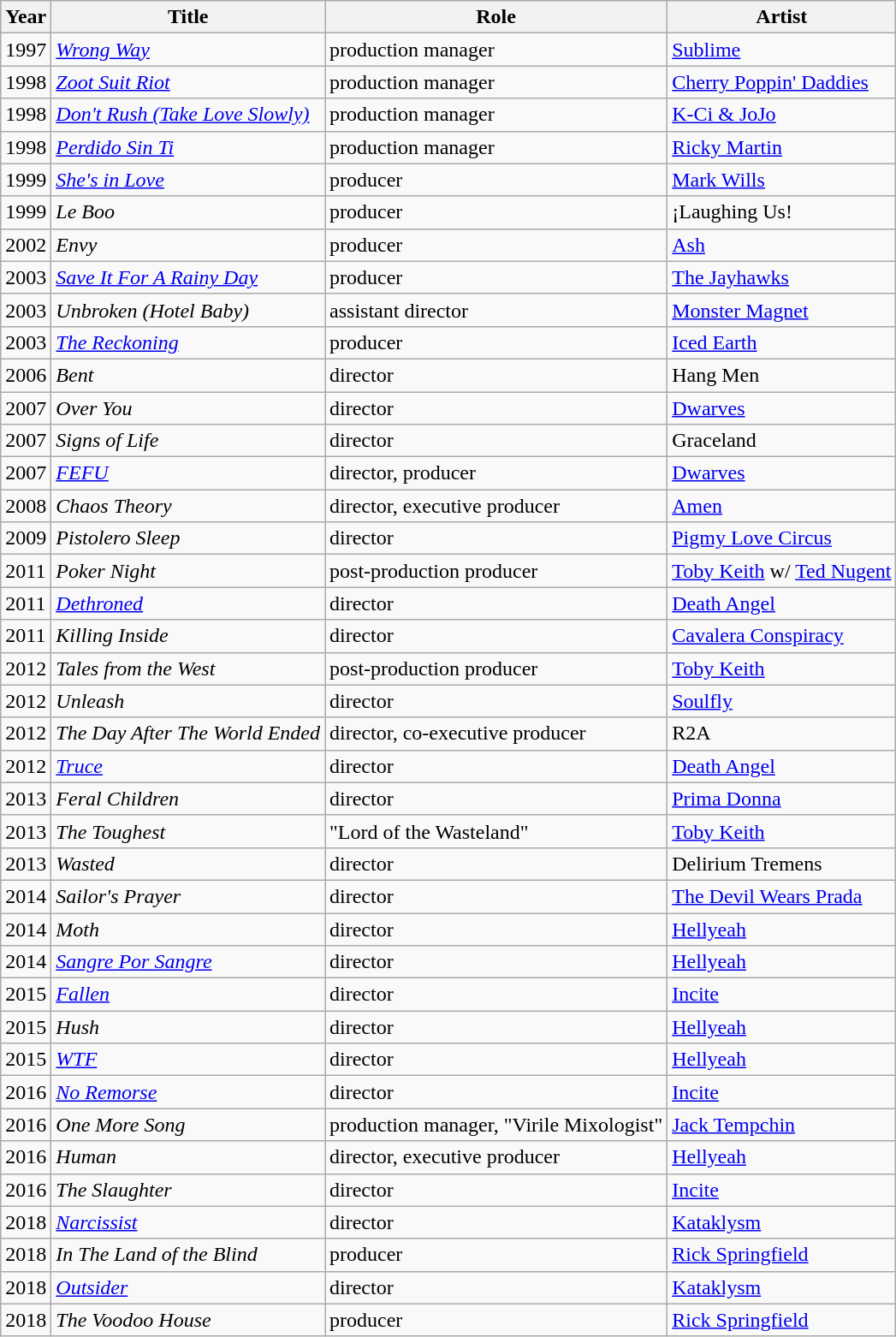<table class="wikitable sortable">
<tr>
<th>Year</th>
<th>Title</th>
<th>Role</th>
<th>Artist</th>
</tr>
<tr>
<td>1997</td>
<td><em><a href='#'>Wrong Way</a></em></td>
<td>production manager</td>
<td><a href='#'>Sublime</a></td>
</tr>
<tr>
<td>1998</td>
<td><em><a href='#'>Zoot Suit Riot</a></em></td>
<td>production manager</td>
<td><a href='#'>Cherry Poppin' Daddies</a></td>
</tr>
<tr>
<td>1998</td>
<td><em><a href='#'>Don't Rush (Take Love Slowly)</a></em></td>
<td>production manager</td>
<td><a href='#'>K-Ci & JoJo</a></td>
</tr>
<tr>
<td>1998</td>
<td><em><a href='#'>Perdido Sin Ti</a></em></td>
<td>production manager</td>
<td><a href='#'>Ricky Martin</a></td>
</tr>
<tr>
<td>1999</td>
<td><em><a href='#'>She's in Love</a></em></td>
<td>producer</td>
<td><a href='#'>Mark Wills</a></td>
</tr>
<tr>
<td>1999</td>
<td><em>Le Boo</em></td>
<td>producer</td>
<td>¡Laughing Us!</td>
</tr>
<tr>
<td>2002</td>
<td><em>Envy</em></td>
<td>producer</td>
<td><a href='#'>Ash</a></td>
</tr>
<tr>
<td>2003</td>
<td><em><a href='#'>Save It For A Rainy Day</a></em></td>
<td>producer</td>
<td><a href='#'>The Jayhawks</a></td>
</tr>
<tr>
<td>2003</td>
<td><em>Unbroken (Hotel Baby)</em></td>
<td>assistant director</td>
<td><a href='#'>Monster Magnet</a></td>
</tr>
<tr>
<td>2003</td>
<td><em><a href='#'>The Reckoning</a></em></td>
<td>producer</td>
<td><a href='#'>Iced Earth</a></td>
</tr>
<tr>
<td>2006</td>
<td><em>Bent</em></td>
<td>director</td>
<td>Hang Men</td>
</tr>
<tr>
<td>2007</td>
<td><em>Over You</em></td>
<td>director</td>
<td><a href='#'>Dwarves</a></td>
</tr>
<tr>
<td>2007</td>
<td><em>Signs of Life</em></td>
<td>director</td>
<td>Graceland</td>
</tr>
<tr>
<td>2007</td>
<td><em><a href='#'>FEFU</a></em></td>
<td>director, producer</td>
<td><a href='#'>Dwarves</a></td>
</tr>
<tr>
<td>2008</td>
<td><em>Chaos Theory</em></td>
<td>director, executive producer</td>
<td><a href='#'>Amen</a></td>
</tr>
<tr>
<td>2009</td>
<td><em>Pistolero Sleep</em></td>
<td>director</td>
<td><a href='#'>Pigmy Love Circus</a></td>
</tr>
<tr>
<td>2011</td>
<td><em>Poker Night</em></td>
<td>post-production producer</td>
<td><a href='#'>Toby Keith</a> w/ <a href='#'>Ted Nugent</a></td>
</tr>
<tr>
<td>2011</td>
<td><em><a href='#'>Dethroned</a></em></td>
<td>director</td>
<td><a href='#'>Death Angel</a></td>
</tr>
<tr>
<td>2011</td>
<td><em>Killing Inside</em></td>
<td>director</td>
<td><a href='#'>Cavalera Conspiracy</a></td>
</tr>
<tr>
<td>2012</td>
<td><em>Tales from the West</em></td>
<td>post-production producer</td>
<td><a href='#'>Toby Keith</a></td>
</tr>
<tr>
<td>2012</td>
<td><em>Unleash</em></td>
<td>director</td>
<td><a href='#'>Soulfly</a></td>
</tr>
<tr>
<td>2012</td>
<td><em>The Day After The World Ended</em></td>
<td>director, co-executive producer</td>
<td>R2A</td>
</tr>
<tr>
<td>2012</td>
<td><em><a href='#'>Truce</a></em></td>
<td>director</td>
<td><a href='#'>Death Angel</a></td>
</tr>
<tr>
<td>2013</td>
<td><em>Feral Children</em></td>
<td>director</td>
<td><a href='#'>Prima Donna</a></td>
</tr>
<tr>
<td>2013</td>
<td><em>The Toughest</em></td>
<td>"Lord of the Wasteland"</td>
<td><a href='#'>Toby Keith</a></td>
</tr>
<tr>
<td>2013</td>
<td><em>Wasted</em></td>
<td>director</td>
<td>Delirium Tremens</td>
</tr>
<tr>
<td>2014</td>
<td><em>Sailor's Prayer</em></td>
<td>director</td>
<td><a href='#'>The Devil Wears Prada</a></td>
</tr>
<tr>
<td>2014</td>
<td><em>Moth</em></td>
<td>director</td>
<td><a href='#'>Hellyeah</a></td>
</tr>
<tr>
<td>2014</td>
<td><em><a href='#'>Sangre Por Sangre</a></em></td>
<td>director</td>
<td><a href='#'>Hellyeah</a></td>
</tr>
<tr>
<td>2015</td>
<td><em><a href='#'>Fallen</a></em></td>
<td>director</td>
<td><a href='#'>Incite</a></td>
</tr>
<tr>
<td>2015</td>
<td><em>Hush</em></td>
<td>director</td>
<td><a href='#'>Hellyeah</a></td>
</tr>
<tr>
<td>2015</td>
<td><em><a href='#'>WTF</a></em></td>
<td>director</td>
<td><a href='#'>Hellyeah</a></td>
</tr>
<tr>
<td>2016</td>
<td><em><a href='#'>No Remorse</a></em></td>
<td>director</td>
<td><a href='#'>Incite</a></td>
</tr>
<tr>
<td>2016</td>
<td><em>One More Song</em></td>
<td>production manager, "Virile Mixologist"</td>
<td><a href='#'>Jack Tempchin</a></td>
</tr>
<tr>
<td>2016</td>
<td><em>Human</em></td>
<td>director, executive producer</td>
<td><a href='#'>Hellyeah</a></td>
</tr>
<tr>
<td>2016</td>
<td><em>The Slaughter</em></td>
<td>director</td>
<td><a href='#'>Incite</a></td>
</tr>
<tr>
<td>2018</td>
<td><em><a href='#'>Narcissist</a></em></td>
<td>director</td>
<td><a href='#'>Kataklysm</a></td>
</tr>
<tr>
<td>2018</td>
<td><em>In The Land of the Blind</em></td>
<td>producer</td>
<td><a href='#'>Rick Springfield</a></td>
</tr>
<tr>
<td>2018</td>
<td><em><a href='#'>Outsider</a></em></td>
<td>director</td>
<td><a href='#'>Kataklysm</a></td>
</tr>
<tr>
<td>2018</td>
<td><em>The Voodoo House</em></td>
<td>producer</td>
<td><a href='#'>Rick Springfield</a></td>
</tr>
</table>
